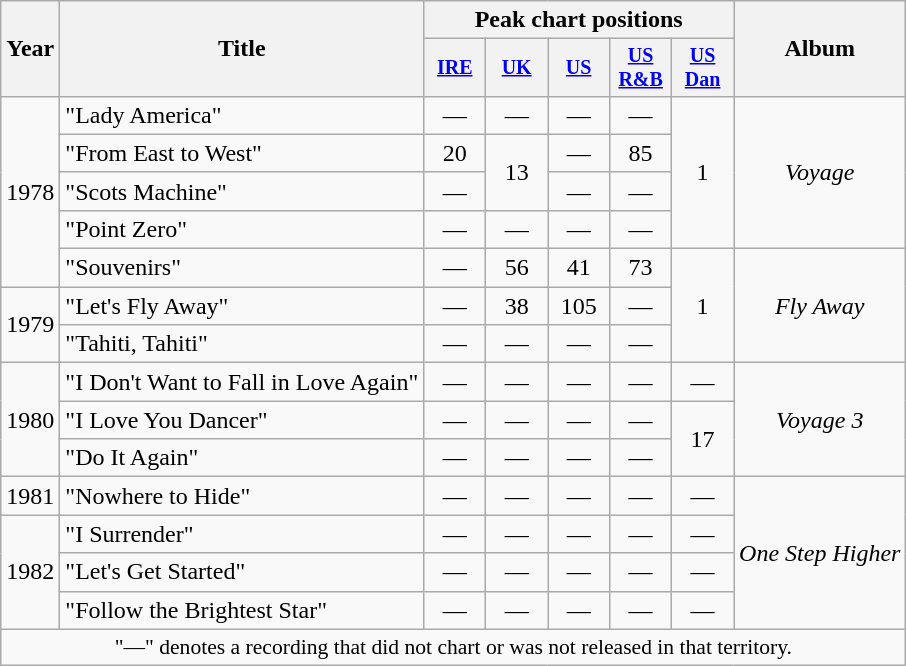<table class="wikitable" style="text-align:center;">
<tr>
<th rowspan="2">Year</th>
<th rowspan="2">Title</th>
<th colspan="5">Peak chart positions</th>
<th rowspan="2">Album</th>
</tr>
<tr style="font-size:smaller;">
<th width="35"><a href='#'>IRE</a><br></th>
<th width="35"><a href='#'>UK</a><br></th>
<th width="35"><a href='#'>US</a><br></th>
<th width="35"><a href='#'>US<br>R&B</a><br></th>
<th width="35"><a href='#'>US<br>Dan</a><br></th>
</tr>
<tr>
<td rowspan="5">1978</td>
<td align="left">"Lady America"</td>
<td>—</td>
<td>—</td>
<td>—</td>
<td>—</td>
<td rowspan="4">1</td>
<td rowspan="4"><em>Voyage</em></td>
</tr>
<tr>
<td align="left">"From East to West"</td>
<td>20</td>
<td rowspan="2">13</td>
<td>—</td>
<td>85</td>
</tr>
<tr>
<td align="left">"Scots Machine"</td>
<td>—</td>
<td>—</td>
<td>—</td>
</tr>
<tr>
<td align="left">"Point Zero"</td>
<td>—</td>
<td>—</td>
<td>—</td>
<td>—</td>
</tr>
<tr>
<td align="left">"Souvenirs"</td>
<td>—</td>
<td>56</td>
<td>41</td>
<td>73</td>
<td rowspan="3">1</td>
<td rowspan="3"><em>Fly Away</em></td>
</tr>
<tr>
<td rowspan="2">1979</td>
<td align="left">"Let's Fly Away"</td>
<td>—</td>
<td>38</td>
<td>105</td>
<td>—</td>
</tr>
<tr>
<td align="left">"Tahiti, Tahiti"</td>
<td>—</td>
<td>—</td>
<td>—</td>
<td>—</td>
</tr>
<tr>
<td rowspan="3">1980</td>
<td align="left">"I Don't Want to Fall in Love Again"</td>
<td>—</td>
<td>—</td>
<td>—</td>
<td>—</td>
<td>—</td>
<td rowspan="3"><em>Voyage 3</em></td>
</tr>
<tr>
<td align="left">"I Love You Dancer"</td>
<td>—</td>
<td>—</td>
<td>—</td>
<td>—</td>
<td rowspan="2">17</td>
</tr>
<tr>
<td align="left">"Do It Again"</td>
<td>—</td>
<td>—</td>
<td>—</td>
<td>—</td>
</tr>
<tr>
<td rowspan="1">1981</td>
<td align="left">"Nowhere to Hide"</td>
<td>—</td>
<td>—</td>
<td>—</td>
<td>—</td>
<td>—</td>
<td rowspan="4"><em>One Step Higher</em></td>
</tr>
<tr>
<td rowspan="3">1982</td>
<td align="left">"I Surrender"</td>
<td>—</td>
<td>—</td>
<td>—</td>
<td>—</td>
<td>—</td>
</tr>
<tr>
<td align="left">"Let's Get Started"</td>
<td>—</td>
<td>—</td>
<td>—</td>
<td>—</td>
<td>—</td>
</tr>
<tr>
<td align="left">"Follow the Brightest Star"</td>
<td>—</td>
<td>—</td>
<td>—</td>
<td>—</td>
<td>—</td>
</tr>
<tr>
<td colspan="15" style="font-size:90%">"—" denotes a recording that did not chart or was not released in that territory.</td>
</tr>
</table>
